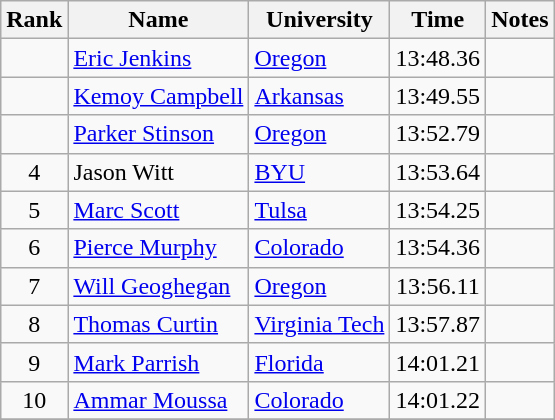<table class="wikitable sortable" style="text-align:center">
<tr>
<th>Rank</th>
<th>Name</th>
<th>University</th>
<th>Time</th>
<th>Notes</th>
</tr>
<tr>
<td></td>
<td align=left><a href='#'>Eric Jenkins</a></td>
<td align=left><a href='#'>Oregon</a></td>
<td>13:48.36</td>
<td></td>
</tr>
<tr>
<td></td>
<td align=left><a href='#'>Kemoy Campbell</a> </td>
<td align=left><a href='#'>Arkansas</a></td>
<td>13:49.55</td>
<td></td>
</tr>
<tr>
<td></td>
<td align=left><a href='#'>Parker Stinson</a></td>
<td align=left><a href='#'>Oregon</a></td>
<td>13:52.79</td>
<td></td>
</tr>
<tr>
<td>4</td>
<td align=left>Jason Witt</td>
<td align=left><a href='#'>BYU</a></td>
<td>13:53.64</td>
<td></td>
</tr>
<tr>
<td>5</td>
<td align=left><a href='#'>Marc Scott</a> </td>
<td align=left><a href='#'>Tulsa</a></td>
<td>13:54.25</td>
<td></td>
</tr>
<tr>
<td>6</td>
<td align=left><a href='#'>Pierce Murphy</a></td>
<td align=left><a href='#'>Colorado</a></td>
<td>13:54.36</td>
<td></td>
</tr>
<tr>
<td>7</td>
<td align=left><a href='#'>Will Geoghegan</a></td>
<td align=left><a href='#'>Oregon</a></td>
<td>13:56.11</td>
<td></td>
</tr>
<tr>
<td>8</td>
<td align=left><a href='#'>Thomas Curtin</a></td>
<td align=left><a href='#'>Virginia Tech</a></td>
<td>13:57.87</td>
<td></td>
</tr>
<tr>
<td>9</td>
<td align=left><a href='#'>Mark Parrish</a></td>
<td align=left><a href='#'>Florida</a></td>
<td>14:01.21</td>
<td></td>
</tr>
<tr>
<td>10</td>
<td align=left><a href='#'>Ammar Moussa</a></td>
<td align=left><a href='#'>Colorado</a></td>
<td>14:01.22</td>
<td></td>
</tr>
<tr>
</tr>
</table>
